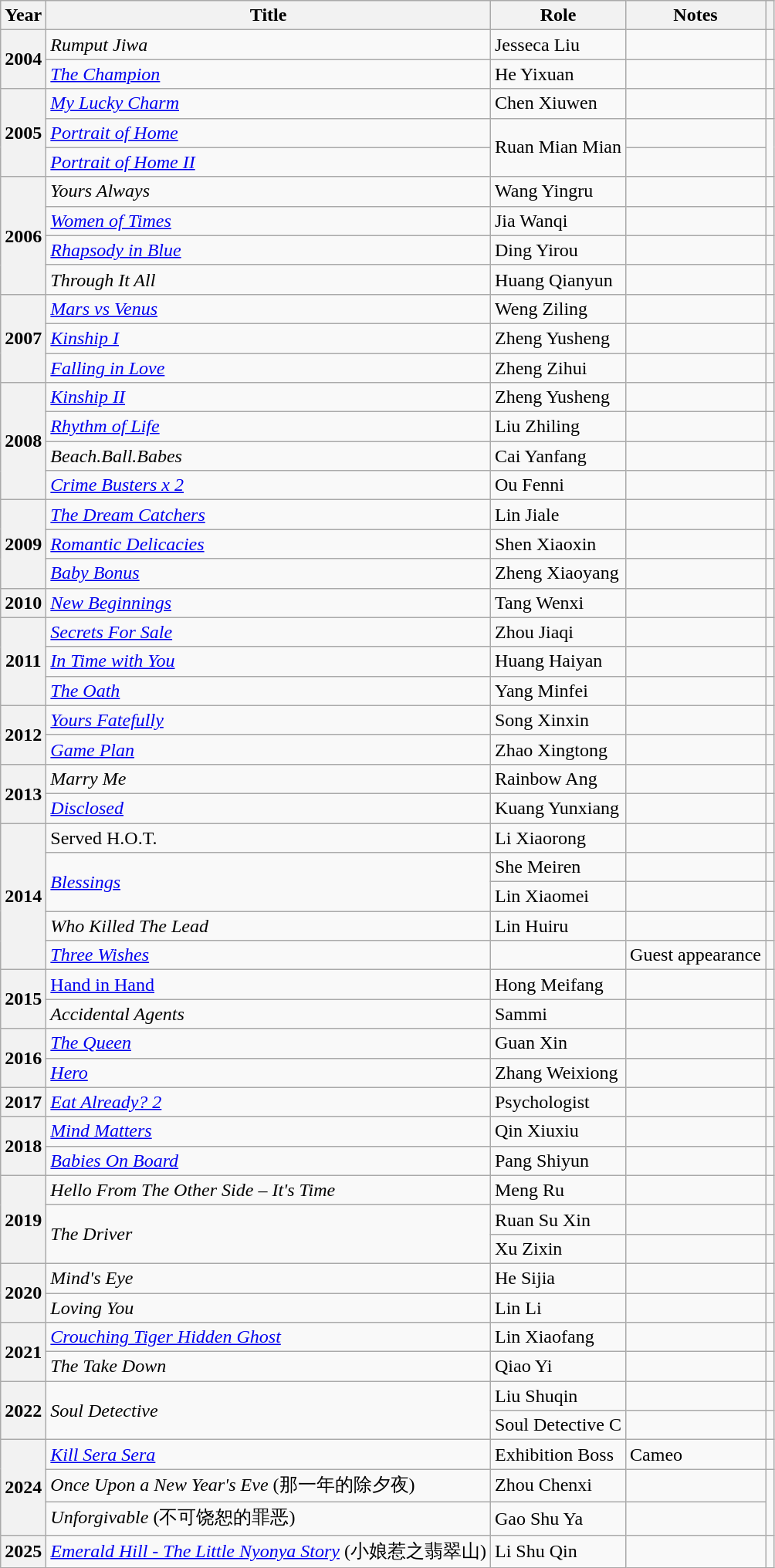<table class="wikitable sortable plainrowheaders">
<tr>
<th scope="col">Year</th>
<th scope="col">Title</th>
<th scope="col">Role</th>
<th scope="col" class="unsortable">Notes</th>
<th scope="col" class="unsortable"></th>
</tr>
<tr>
<th scope="row" rowspan="2">2004</th>
<td><em>Rumput Jiwa</em></td>
<td>Jesseca Liu</td>
<td></td>
<td></td>
</tr>
<tr>
<td><em><a href='#'>The Champion</a></em></td>
<td>He Yixuan</td>
<td></td>
<td></td>
</tr>
<tr>
<th scope="row" rowspan="3">2005</th>
<td><em><a href='#'>My Lucky Charm</a></em></td>
<td>Chen Xiuwen</td>
<td></td>
<td></td>
</tr>
<tr>
<td><em><a href='#'>Portrait of Home</a></em></td>
<td rowspan="2">Ruan Mian Mian</td>
<td></td>
<td rowspan="2"></td>
</tr>
<tr>
<td><a href='#'><em>Portrait of Home II</em></a></td>
<td></td>
</tr>
<tr>
<th scope="row" rowspan="4">2006</th>
<td><em>Yours Always</em></td>
<td>Wang Yingru</td>
<td></td>
<td></td>
</tr>
<tr>
<td><em><a href='#'>Women of Times</a></em></td>
<td>Jia Wanqi</td>
<td></td>
<td></td>
</tr>
<tr>
<td><em><a href='#'>Rhapsody in Blue</a></em></td>
<td>Ding Yirou</td>
<td></td>
<td></td>
</tr>
<tr>
<td><em>Through It All</em></td>
<td>Huang Qianyun</td>
<td></td>
<td></td>
</tr>
<tr>
<th scope="row" rowspan="3">2007</th>
<td><em><a href='#'>Mars vs Venus</a></em></td>
<td>Weng Ziling</td>
<td></td>
<td></td>
</tr>
<tr>
<td><em><a href='#'>Kinship I</a></em></td>
<td>Zheng Yusheng</td>
<td></td>
<td></td>
</tr>
<tr>
<td><em><a href='#'>Falling in Love</a></em></td>
<td>Zheng Zihui</td>
<td></td>
<td></td>
</tr>
<tr>
<th scope="row" rowspan="4">2008</th>
<td><em><a href='#'>Kinship II</a></em></td>
<td>Zheng Yusheng</td>
<td></td>
<td></td>
</tr>
<tr>
<td><em><a href='#'>Rhythm of Life</a></em></td>
<td>Liu Zhiling</td>
<td></td>
<td></td>
</tr>
<tr>
<td><em>Beach.Ball.Babes</em></td>
<td>Cai Yanfang</td>
<td></td>
<td></td>
</tr>
<tr>
<td><em><a href='#'>Crime Busters x 2</a></em></td>
<td>Ou Fenni</td>
<td></td>
<td></td>
</tr>
<tr>
<th scope="row" rowspan="3">2009</th>
<td><em><a href='#'>The Dream Catchers</a></em></td>
<td>Lin Jiale</td>
<td></td>
<td></td>
</tr>
<tr>
<td><em><a href='#'>Romantic Delicacies</a></em></td>
<td>Shen Xiaoxin</td>
<td></td>
<td></td>
</tr>
<tr>
<td><em><a href='#'>Baby Bonus</a></em></td>
<td>Zheng Xiaoyang</td>
<td></td>
<td></td>
</tr>
<tr>
<th scope="row" rowspan="1">2010</th>
<td><em><a href='#'>New Beginnings</a></em></td>
<td>Tang Wenxi</td>
<td></td>
<td></td>
</tr>
<tr>
<th scope="row" rowspan="3">2011</th>
<td><em><a href='#'>Secrets For Sale</a></em></td>
<td>Zhou Jiaqi</td>
<td></td>
<td></td>
</tr>
<tr>
<td><em><a href='#'>In Time with You</a></em></td>
<td>Huang Haiyan</td>
<td></td>
<td></td>
</tr>
<tr>
<td><em><a href='#'>The Oath</a></em></td>
<td>Yang Minfei</td>
<td></td>
<td></td>
</tr>
<tr>
<th scope="row" rowspan="2">2012</th>
<td><em><a href='#'>Yours Fatefully</a></em></td>
<td>Song Xinxin</td>
<td></td>
<td></td>
</tr>
<tr>
<td><em><a href='#'>Game Plan</a></em></td>
<td>Zhao Xingtong</td>
<td></td>
<td></td>
</tr>
<tr>
<th scope="row" rowspan="2">2013</th>
<td><em>Marry Me</em></td>
<td>Rainbow Ang</td>
<td></td>
<td></td>
</tr>
<tr>
<td><em><a href='#'>Disclosed</a></em></td>
<td>Kuang Yunxiang</td>
<td></td>
<td></td>
</tr>
<tr>
<th scope="row" rowspan="5">2014</th>
<td>Served H.O.T.</td>
<td>Li Xiaorong</td>
<td></td>
<td></td>
</tr>
<tr>
<td rowspan="2"><em><a href='#'>Blessings</a></em></td>
<td>She Meiren</td>
<td></td>
<td></td>
</tr>
<tr>
<td>Lin Xiaomei</td>
<td></td>
<td></td>
</tr>
<tr>
<td><em>Who Killed The Lead</em></td>
<td>Lin Huiru</td>
<td></td>
<td></td>
</tr>
<tr>
<td><em><a href='#'>Three Wishes</a></em></td>
<td></td>
<td>Guest appearance</td>
<td></td>
</tr>
<tr>
<th scope="row" rowspan="2">2015</th>
<td><a href='#'>Hand in Hand</a></td>
<td>Hong Meifang</td>
<td></td>
<td></td>
</tr>
<tr>
<td><em>Accidental Agents</em></td>
<td>Sammi</td>
<td></td>
<td></td>
</tr>
<tr>
<th scope="row" rowspan="2">2016</th>
<td><em><a href='#'>The Queen</a></em></td>
<td>Guan Xin</td>
<td></td>
<td></td>
</tr>
<tr>
<td><em><a href='#'>Hero</a></em></td>
<td>Zhang Weixiong</td>
<td></td>
<td></td>
</tr>
<tr>
<th scope="row">2017</th>
<td><em><a href='#'>Eat Already? 2</a></em></td>
<td>Psychologist</td>
<td></td>
<td></td>
</tr>
<tr>
<th scope="row" rowspan="2">2018</th>
<td><em><a href='#'>Mind Matters</a></em></td>
<td>Qin Xiuxiu</td>
<td></td>
<td></td>
</tr>
<tr>
<td><em><a href='#'>Babies On Board</a></em></td>
<td>Pang Shiyun</td>
<td></td>
<td></td>
</tr>
<tr>
<th scope="row" rowspan="3">2019</th>
<td><em>Hello From The Other Side – It's Time</em></td>
<td>Meng Ru</td>
<td></td>
<td></td>
</tr>
<tr>
<td rowspan="2"><em>The Driver</em></td>
<td>Ruan Su Xin</td>
<td></td>
<td></td>
</tr>
<tr>
<td>Xu Zixin</td>
<td></td>
<td></td>
</tr>
<tr>
<th scope="row" rowspan="2">2020</th>
<td><em>Mind's Eye</em></td>
<td>He Sijia</td>
<td></td>
<td></td>
</tr>
<tr>
<td><em>Loving You</em></td>
<td>Lin Li</td>
<td></td>
<td></td>
</tr>
<tr>
<th scope="row" rowspan="2">2021</th>
<td><em><a href='#'>Crouching Tiger Hidden Ghost</a></em></td>
<td>Lin Xiaofang</td>
<td></td>
<td></td>
</tr>
<tr>
<td><em>The Take Down</em></td>
<td>Qiao Yi</td>
<td></td>
<td></td>
</tr>
<tr>
<th scope="row" rowspan="2">2022</th>
<td rowspan="2"><em>Soul Detective</em></td>
<td>Liu Shuqin</td>
<td></td>
<td></td>
</tr>
<tr>
<td>Soul Detective C</td>
<td></td>
<td></td>
</tr>
<tr>
<th scope="row" rowspan="3">2024</th>
<td><em><a href='#'>Kill Sera Sera</a></em></td>
<td>Exhibition Boss</td>
<td>Cameo</td>
<td></td>
</tr>
<tr>
<td rowspan="1"><em>Once Upon a New Year's Eve</em> (那一年的除夕夜)</td>
<td>Zhou Chenxi</td>
<td></td>
<td rowspan="2"></td>
</tr>
<tr>
<td><em>Unforgivable </em>(不可饶恕的罪恶)</td>
<td>Gao Shu Ya</td>
<td></td>
</tr>
<tr>
<th scope="row">2025</th>
<td><em><a href='#'>Emerald Hill - The Little Nyonya Story</a></em>  (小娘惹之翡翠山)</td>
<td>Li Shu Qin</td>
<td></td>
<td style="text-align:center"></td>
</tr>
</table>
